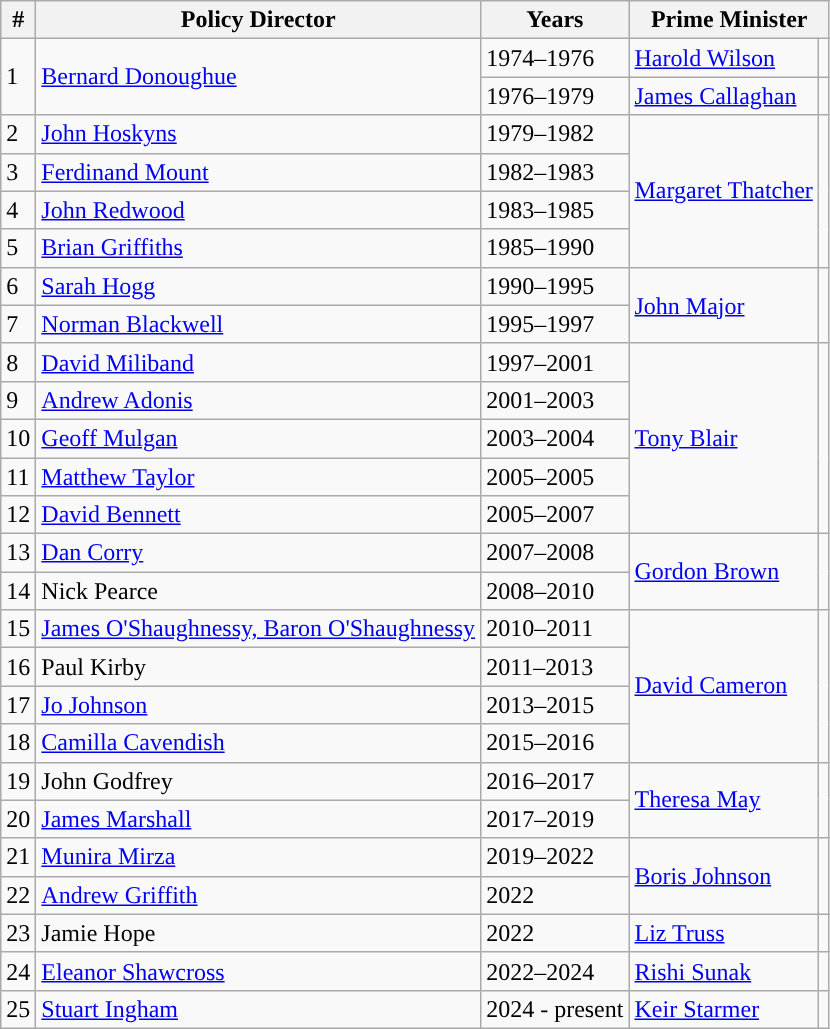<table class="wikitable">
<tr>
<th>#</th>
<th>Policy Director</th>
<th>Years</th>
<th colspan="2">Prime Minister</th>
</tr>
<tr>
<td rowspan="2">1</td>
<td rowspan="2"><a href='#'>Bernard Donoughue</a></td>
<td>1974–1976</td>
<td><a href='#'>Harold Wilson</a></td>
<td style="background-color: "></td>
</tr>
<tr>
<td>1976–1979</td>
<td><a href='#'>James Callaghan</a></td>
<td style="background-color: "></td>
</tr>
<tr>
<td>2</td>
<td><a href='#'>John Hoskyns</a></td>
<td>1979–1982</td>
<td rowspan="4"><a href='#'>Margaret Thatcher</a></td>
<td rowspan="4" style="background-color: "></td>
</tr>
<tr>
<td>3</td>
<td><a href='#'>Ferdinand Mount</a></td>
<td>1982–1983</td>
</tr>
<tr>
<td>4</td>
<td><a href='#'>John Redwood</a></td>
<td>1983–1985</td>
</tr>
<tr>
<td>5</td>
<td><a href='#'>Brian Griffiths</a></td>
<td>1985–1990</td>
</tr>
<tr>
<td>6</td>
<td><a href='#'>Sarah Hogg</a></td>
<td>1990–1995</td>
<td rowspan="2"><a href='#'>John Major</a></td>
<td rowspan="2" style="background-color: "></td>
</tr>
<tr>
<td>7</td>
<td><a href='#'>Norman Blackwell</a></td>
<td>1995–1997</td>
</tr>
<tr>
<td>8</td>
<td><a href='#'>David Miliband</a></td>
<td>1997–2001</td>
<td rowspan="5"><a href='#'>Tony Blair</a></td>
<td rowspan="5" style="background-color: "></td>
</tr>
<tr>
<td>9</td>
<td><a href='#'>Andrew Adonis</a></td>
<td>2001–2003</td>
</tr>
<tr>
<td>10</td>
<td><a href='#'>Geoff Mulgan</a></td>
<td>2003–2004</td>
</tr>
<tr>
<td>11</td>
<td><a href='#'>Matthew Taylor</a></td>
<td>2005–2005</td>
</tr>
<tr>
<td>12</td>
<td><a href='#'>David Bennett</a></td>
<td>2005–2007</td>
</tr>
<tr>
<td>13</td>
<td><a href='#'>Dan Corry</a></td>
<td>2007–2008</td>
<td rowspan="2"><a href='#'>Gordon Brown</a></td>
<td rowspan="2" style="background-color: "></td>
</tr>
<tr>
<td>14</td>
<td>Nick Pearce</td>
<td>2008–2010</td>
</tr>
<tr>
<td>15</td>
<td><a href='#'>James O'Shaughnessy, Baron O'Shaughnessy</a></td>
<td>2010–2011</td>
<td rowspan="4"><a href='#'>David Cameron</a></td>
<td rowspan="4" style="background-color: "></td>
</tr>
<tr>
<td>16</td>
<td>Paul Kirby</td>
<td>2011–2013</td>
</tr>
<tr>
<td>17</td>
<td><a href='#'>Jo Johnson</a></td>
<td>2013–2015</td>
</tr>
<tr>
<td>18</td>
<td><a href='#'>Camilla Cavendish</a></td>
<td>2015–2016</td>
</tr>
<tr>
<td>19</td>
<td>John Godfrey</td>
<td>2016–2017</td>
<td rowspan="2"><a href='#'>Theresa May</a></td>
<td rowspan="2" style="background-color: "></td>
</tr>
<tr>
<td>20</td>
<td><a href='#'>James Marshall</a></td>
<td>2017–2019</td>
</tr>
<tr>
<td>21</td>
<td><a href='#'>Munira Mirza</a></td>
<td>2019–2022</td>
<td rowspan="2"><a href='#'>Boris Johnson</a></td>
<td rowspan="2" style="background-color: "></td>
</tr>
<tr>
<td>22</td>
<td><a href='#'>Andrew Griffith</a></td>
<td>2022</td>
</tr>
<tr>
<td>23</td>
<td>Jamie Hope</td>
<td>2022</td>
<td rowspan="1"><a href='#'>Liz Truss</a></td>
<td rowspan="1" style="background-color: "></td>
</tr>
<tr>
<td>24</td>
<td><a href='#'>Eleanor Shawcross</a></td>
<td>2022–2024</td>
<td rowspan="1"><a href='#'>Rishi Sunak</a></td>
<td rowspan="1" style="background-color: "></td>
</tr>
<tr>
<td>25</td>
<td><a href='#'>Stuart Ingham</a></td>
<td>2024 - present</td>
<td rowspan="1"><a href='#'>Keir Starmer</a></td>
<td rowspan="1" style="background-color: "></td>
</tr>
</table>
